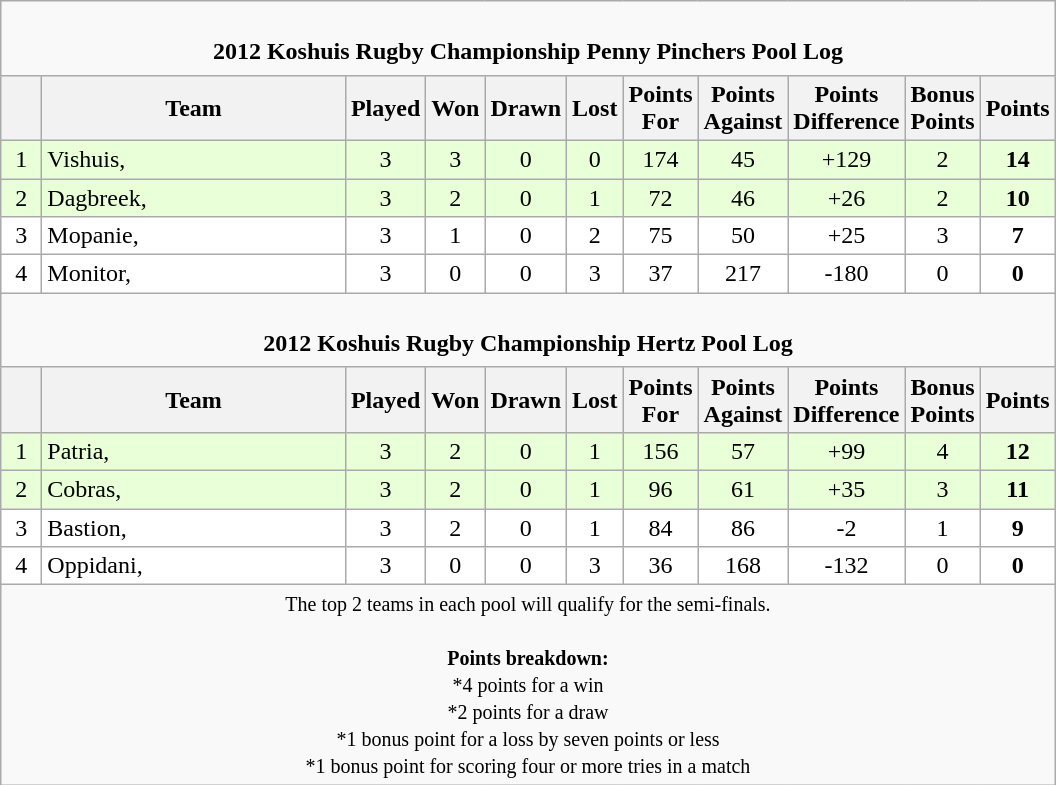<table class="wikitable" style="text-align: center;">
<tr>
<td colspan="11" cellpadding="0" cellspacing="0"><br><table border="0" width="100%" cellpadding="0" cellspacing="0">
<tr>
<td style="border:0px"><strong>2012 Koshuis Rugby Championship Penny Pinchers Pool Log</strong></td>
</tr>
</table>
</td>
</tr>
<tr>
<th bgcolor="#efefef" width="20"></th>
<th bgcolor="#efefef" width="195">Team</th>
<th bgcolor="#efefef" width="20">Played</th>
<th bgcolor="#efefef" width="20">Won</th>
<th bgcolor="#efefef" width="20">Drawn</th>
<th bgcolor="#efefef" width="20">Lost</th>
<th bgcolor="#efefef" width="20">Points For</th>
<th bgcolor="#efefef" width="20">Points Against</th>
<th bgcolor="#efefef" width="20">Points Difference</th>
<th bgcolor="#efefef" width="20">Bonus Points</th>
<th bgcolor="#efefef" width="20">Points<br></th>
</tr>
<tr bgcolor=#E8FFD8 align=center>
<td>1</td>
<td align=left>Vishuis, </td>
<td>3</td>
<td>3</td>
<td>0</td>
<td>0</td>
<td>174</td>
<td>45</td>
<td>+129</td>
<td>2</td>
<td><strong>14</strong></td>
</tr>
<tr bgcolor=#E8FFD8 align=center>
<td>2</td>
<td align=left>Dagbreek, </td>
<td>3</td>
<td>2</td>
<td>0</td>
<td>1</td>
<td>72</td>
<td>46</td>
<td>+26</td>
<td>2</td>
<td><strong>10</strong></td>
</tr>
<tr bgcolor=#ffffff align=center>
<td>3</td>
<td align=left>Mopanie, </td>
<td>3</td>
<td>1</td>
<td>0</td>
<td>2</td>
<td>75</td>
<td>50</td>
<td>+25</td>
<td>3</td>
<td><strong>7</strong></td>
</tr>
<tr bgcolor=#ffffff align=center>
<td>4</td>
<td align=left>Monitor, </td>
<td>3</td>
<td>0</td>
<td>0</td>
<td>3</td>
<td>37</td>
<td>217</td>
<td>-180</td>
<td>0</td>
<td><strong>0</strong></td>
</tr>
<tr>
<td colspan="11" cellpadding="0" cellspacing="0"><br><table border="0" width="100%" cellpadding="0" cellspacing="0">
<tr>
<td style="border:0px"><strong>2012 Koshuis Rugby Championship Hertz Pool Log</strong></td>
</tr>
</table>
</td>
</tr>
<tr>
<th bgcolor="#efefef" width="20"></th>
<th bgcolor="#efefef" width="195">Team</th>
<th bgcolor="#efefef" width="20">Played</th>
<th bgcolor="#efefef" width="20">Won</th>
<th bgcolor="#efefef" width="20">Drawn</th>
<th bgcolor="#efefef" width="20">Lost</th>
<th bgcolor="#efefef" width="20">Points For</th>
<th bgcolor="#efefef" width="20">Points Against</th>
<th bgcolor="#efefef" width="20">Points Difference</th>
<th bgcolor="#efefef" width="20">Bonus Points</th>
<th bgcolor="#efefef" width="20">Points<br></th>
</tr>
<tr bgcolor=#E8FFD8 align=center>
<td>1</td>
<td align=left>Patria, </td>
<td>3</td>
<td>2</td>
<td>0</td>
<td>1</td>
<td>156</td>
<td>57</td>
<td>+99</td>
<td>4</td>
<td><strong>12</strong></td>
</tr>
<tr bgcolor=#E8FFD8 align=center>
<td>2</td>
<td align=left>Cobras, </td>
<td>3</td>
<td>2</td>
<td>0</td>
<td>1</td>
<td>96</td>
<td>61</td>
<td>+35</td>
<td>3</td>
<td><strong>11</strong></td>
</tr>
<tr bgcolor=#ffffff align=center>
<td>3</td>
<td align=left>Bastion, </td>
<td>3</td>
<td>2</td>
<td>0</td>
<td>1</td>
<td>84</td>
<td>86</td>
<td>-2</td>
<td>1</td>
<td><strong>9</strong></td>
</tr>
<tr bgcolor=#ffffff align=center>
<td>4</td>
<td align=left>Oppidani, </td>
<td>3</td>
<td>0</td>
<td>0</td>
<td>3</td>
<td>36</td>
<td>168</td>
<td>-132</td>
<td>0</td>
<td><strong>0</strong></td>
</tr>
<tr |align=left|>
<td colspan="11" style="border:0px"><small>The top 2 teams in each pool will qualify for the semi-finals.<br><br><strong>Points breakdown:</strong><br>*4 points for a win<br>*2 points for a draw<br>*1 bonus point for a loss by seven points or less<br>*1 bonus point for scoring four or more tries in a match</small></td>
</tr>
</table>
